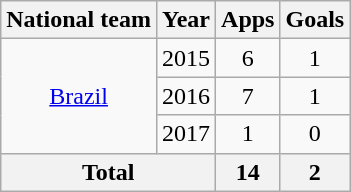<table class="wikitable" style="text-align:center">
<tr>
<th>National team</th>
<th>Year</th>
<th>Apps</th>
<th>Goals</th>
</tr>
<tr>
<td rowspan="3"><a href='#'>Brazil</a></td>
<td>2015</td>
<td>6</td>
<td>1</td>
</tr>
<tr>
<td>2016</td>
<td>7</td>
<td>1</td>
</tr>
<tr>
<td>2017</td>
<td>1</td>
<td>0</td>
</tr>
<tr>
<th colspan="2">Total</th>
<th>14</th>
<th>2</th>
</tr>
</table>
